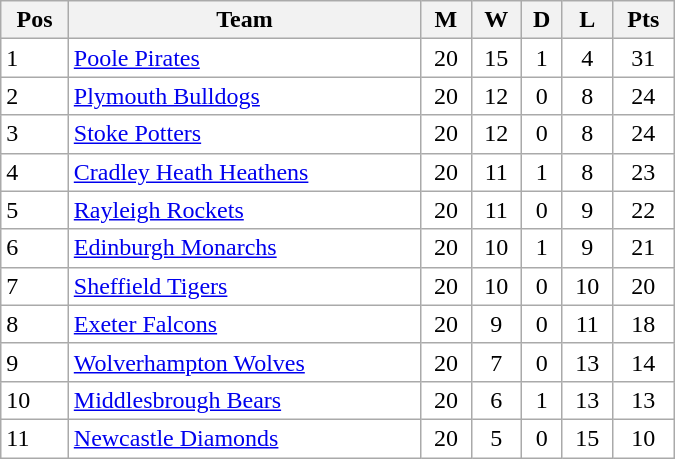<table class=wikitable width="450" style="background:#FFFFFF;">
<tr>
<th>Pos</th>
<th>Team</th>
<th>M</th>
<th>W</th>
<th>D</th>
<th>L</th>
<th>Pts</th>
</tr>
<tr>
<td>1</td>
<td><a href='#'>Poole Pirates</a></td>
<td align="center">20</td>
<td align="center">15</td>
<td align="center">1</td>
<td align="center">4</td>
<td align="center">31</td>
</tr>
<tr>
<td>2</td>
<td><a href='#'>Plymouth Bulldogs</a></td>
<td align="center">20</td>
<td align="center">12</td>
<td align="center">0</td>
<td align="center">8</td>
<td align="center">24</td>
</tr>
<tr>
<td>3</td>
<td><a href='#'>Stoke Potters</a></td>
<td align="center">20</td>
<td align="center">12</td>
<td align="center">0</td>
<td align="center">8</td>
<td align="center">24</td>
</tr>
<tr>
<td>4</td>
<td><a href='#'>Cradley Heath Heathens</a></td>
<td align="center">20</td>
<td align="center">11</td>
<td align="center">1</td>
<td align="center">8</td>
<td align="center">23</td>
</tr>
<tr>
<td>5</td>
<td><a href='#'>Rayleigh Rockets</a></td>
<td align="center">20</td>
<td align="center">11</td>
<td align="center">0</td>
<td align="center">9</td>
<td align="center">22</td>
</tr>
<tr>
<td>6</td>
<td><a href='#'>Edinburgh Monarchs</a></td>
<td align="center">20</td>
<td align="center">10</td>
<td align="center">1</td>
<td align="center">9</td>
<td align="center">21</td>
</tr>
<tr>
<td>7</td>
<td><a href='#'>Sheffield Tigers</a></td>
<td align="center">20</td>
<td align="center">10</td>
<td align="center">0</td>
<td align="center">10</td>
<td align="center">20</td>
</tr>
<tr>
<td>8</td>
<td><a href='#'>Exeter Falcons</a></td>
<td align="center">20</td>
<td align="center">9</td>
<td align="center">0</td>
<td align="center">11</td>
<td align="center">18</td>
</tr>
<tr>
<td>9</td>
<td><a href='#'>Wolverhampton Wolves</a></td>
<td align="center">20</td>
<td align="center">7</td>
<td align="center">0</td>
<td align="center">13</td>
<td align="center">14</td>
</tr>
<tr>
<td>10</td>
<td><a href='#'>Middlesbrough Bears</a></td>
<td align="center">20</td>
<td align="center">6</td>
<td align="center">1</td>
<td align="center">13</td>
<td align="center">13</td>
</tr>
<tr>
<td>11</td>
<td><a href='#'>Newcastle Diamonds</a></td>
<td align="center">20</td>
<td align="center">5</td>
<td align="center">0</td>
<td align="center">15</td>
<td align="center">10</td>
</tr>
</table>
